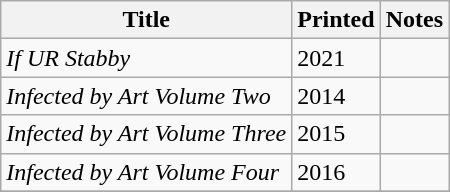<table class="wikitable">
<tr>
<th>Title</th>
<th>Printed</th>
<th>Notes</th>
</tr>
<tr>
<td><em>If UR Stabby</em></td>
<td>2021</td>
<td></td>
</tr>
<tr>
<td><em>Infected by Art Volume Two</em></td>
<td>2014</td>
<td></td>
</tr>
<tr>
<td><em>Infected by Art Volume Three</em></td>
<td>2015</td>
<td></td>
</tr>
<tr>
<td><em>Infected by Art Volume Four</em></td>
<td>2016</td>
<td></td>
</tr>
<tr>
</tr>
</table>
